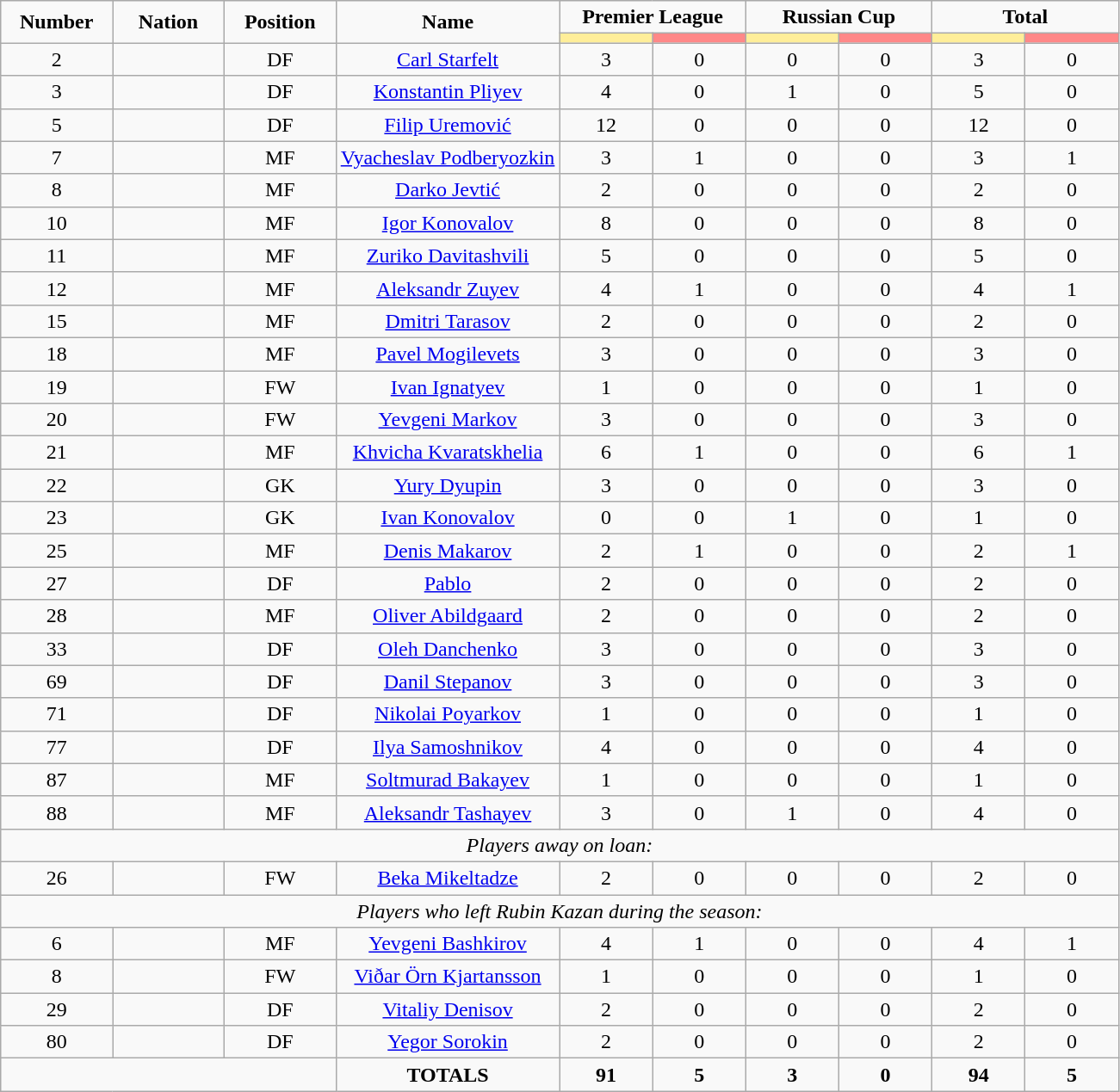<table class="wikitable" style="font-size: 100%; text-align: center;">
<tr>
<td rowspan="2" width="10%" align="center"><strong>Number</strong></td>
<td rowspan="2" width="10%" align="center"><strong>Nation</strong></td>
<td rowspan="2" width="10%" align="center"><strong>Position</strong></td>
<td rowspan="2" width="20%" align="center"><strong>Name</strong></td>
<td colspan="2" align="center"><strong>Premier League</strong></td>
<td colspan="2" align="center"><strong>Russian Cup</strong></td>
<td colspan="2" align="center"><strong>Total</strong></td>
</tr>
<tr>
<th width=60 style="background: #FFEE99"></th>
<th width=60 style="background: #FF8888"></th>
<th width=60 style="background: #FFEE99"></th>
<th width=60 style="background: #FF8888"></th>
<th width=60 style="background: #FFEE99"></th>
<th width=60 style="background: #FF8888"></th>
</tr>
<tr>
<td>2</td>
<td></td>
<td>DF</td>
<td><a href='#'>Carl Starfelt</a></td>
<td>3</td>
<td>0</td>
<td>0</td>
<td>0</td>
<td>3</td>
<td>0</td>
</tr>
<tr>
<td>3</td>
<td></td>
<td>DF</td>
<td><a href='#'>Konstantin Pliyev</a></td>
<td>4</td>
<td>0</td>
<td>1</td>
<td>0</td>
<td>5</td>
<td>0</td>
</tr>
<tr>
<td>5</td>
<td></td>
<td>DF</td>
<td><a href='#'>Filip Uremović</a></td>
<td>12</td>
<td>0</td>
<td>0</td>
<td>0</td>
<td>12</td>
<td>0</td>
</tr>
<tr>
<td>7</td>
<td></td>
<td>MF</td>
<td><a href='#'>Vyacheslav Podberyozkin</a></td>
<td>3</td>
<td>1</td>
<td>0</td>
<td>0</td>
<td>3</td>
<td>1</td>
</tr>
<tr>
<td>8</td>
<td></td>
<td>MF</td>
<td><a href='#'>Darko Jevtić</a></td>
<td>2</td>
<td>0</td>
<td>0</td>
<td>0</td>
<td>2</td>
<td>0</td>
</tr>
<tr>
<td>10</td>
<td></td>
<td>MF</td>
<td><a href='#'>Igor Konovalov</a></td>
<td>8</td>
<td>0</td>
<td>0</td>
<td>0</td>
<td>8</td>
<td>0</td>
</tr>
<tr>
<td>11</td>
<td></td>
<td>MF</td>
<td><a href='#'>Zuriko Davitashvili</a></td>
<td>5</td>
<td>0</td>
<td>0</td>
<td>0</td>
<td>5</td>
<td>0</td>
</tr>
<tr>
<td>12</td>
<td></td>
<td>MF</td>
<td><a href='#'>Aleksandr Zuyev</a></td>
<td>4</td>
<td>1</td>
<td>0</td>
<td>0</td>
<td>4</td>
<td>1</td>
</tr>
<tr>
<td>15</td>
<td></td>
<td>MF</td>
<td><a href='#'>Dmitri Tarasov</a></td>
<td>2</td>
<td>0</td>
<td>0</td>
<td>0</td>
<td>2</td>
<td>0</td>
</tr>
<tr>
<td>18</td>
<td></td>
<td>MF</td>
<td><a href='#'>Pavel Mogilevets</a></td>
<td>3</td>
<td>0</td>
<td>0</td>
<td>0</td>
<td>3</td>
<td>0</td>
</tr>
<tr>
<td>19</td>
<td></td>
<td>FW</td>
<td><a href='#'>Ivan Ignatyev</a></td>
<td>1</td>
<td>0</td>
<td>0</td>
<td>0</td>
<td>1</td>
<td>0</td>
</tr>
<tr>
<td>20</td>
<td></td>
<td>FW</td>
<td><a href='#'>Yevgeni Markov</a></td>
<td>3</td>
<td>0</td>
<td>0</td>
<td>0</td>
<td>3</td>
<td>0</td>
</tr>
<tr>
<td>21</td>
<td></td>
<td>MF</td>
<td><a href='#'>Khvicha Kvaratskhelia</a></td>
<td>6</td>
<td>1</td>
<td>0</td>
<td>0</td>
<td>6</td>
<td>1</td>
</tr>
<tr>
<td>22</td>
<td></td>
<td>GK</td>
<td><a href='#'>Yury Dyupin</a></td>
<td>3</td>
<td>0</td>
<td>0</td>
<td>0</td>
<td>3</td>
<td>0</td>
</tr>
<tr>
<td>23</td>
<td></td>
<td>GK</td>
<td><a href='#'>Ivan Konovalov</a></td>
<td>0</td>
<td>0</td>
<td>1</td>
<td>0</td>
<td>1</td>
<td>0</td>
</tr>
<tr>
<td>25</td>
<td></td>
<td>MF</td>
<td><a href='#'>Denis Makarov</a></td>
<td>2</td>
<td>1</td>
<td>0</td>
<td>0</td>
<td>2</td>
<td>1</td>
</tr>
<tr>
<td>27</td>
<td></td>
<td>DF</td>
<td><a href='#'>Pablo</a></td>
<td>2</td>
<td>0</td>
<td>0</td>
<td>0</td>
<td>2</td>
<td>0</td>
</tr>
<tr>
<td>28</td>
<td></td>
<td>MF</td>
<td><a href='#'>Oliver Abildgaard</a></td>
<td>2</td>
<td>0</td>
<td>0</td>
<td>0</td>
<td>2</td>
<td>0</td>
</tr>
<tr>
<td>33</td>
<td></td>
<td>DF</td>
<td><a href='#'>Oleh Danchenko</a></td>
<td>3</td>
<td>0</td>
<td>0</td>
<td>0</td>
<td>3</td>
<td>0</td>
</tr>
<tr>
<td>69</td>
<td></td>
<td>DF</td>
<td><a href='#'>Danil Stepanov</a></td>
<td>3</td>
<td>0</td>
<td>0</td>
<td>0</td>
<td>3</td>
<td>0</td>
</tr>
<tr>
<td>71</td>
<td></td>
<td>DF</td>
<td><a href='#'>Nikolai Poyarkov</a></td>
<td>1</td>
<td>0</td>
<td>0</td>
<td>0</td>
<td>1</td>
<td>0</td>
</tr>
<tr>
<td>77</td>
<td></td>
<td>DF</td>
<td><a href='#'>Ilya Samoshnikov</a></td>
<td>4</td>
<td>0</td>
<td>0</td>
<td>0</td>
<td>4</td>
<td>0</td>
</tr>
<tr>
<td>87</td>
<td></td>
<td>MF</td>
<td><a href='#'>Soltmurad Bakayev</a></td>
<td>1</td>
<td>0</td>
<td>0</td>
<td>0</td>
<td>1</td>
<td>0</td>
</tr>
<tr>
<td>88</td>
<td></td>
<td>MF</td>
<td><a href='#'>Aleksandr Tashayev</a></td>
<td>3</td>
<td>0</td>
<td>1</td>
<td>0</td>
<td>4</td>
<td>0</td>
</tr>
<tr>
<td colspan="14"><em>Players away on loan:</em></td>
</tr>
<tr>
<td>26</td>
<td></td>
<td>FW</td>
<td><a href='#'>Beka Mikeltadze</a></td>
<td>2</td>
<td>0</td>
<td>0</td>
<td>0</td>
<td>2</td>
<td>0</td>
</tr>
<tr>
<td colspan="14"><em>Players who left Rubin Kazan during the season:</em></td>
</tr>
<tr>
<td>6</td>
<td></td>
<td>MF</td>
<td><a href='#'>Yevgeni Bashkirov</a></td>
<td>4</td>
<td>1</td>
<td>0</td>
<td>0</td>
<td>4</td>
<td>1</td>
</tr>
<tr>
<td>8</td>
<td></td>
<td>FW</td>
<td><a href='#'>Viðar Örn Kjartansson</a></td>
<td>1</td>
<td>0</td>
<td>0</td>
<td>0</td>
<td>1</td>
<td>0</td>
</tr>
<tr>
<td>29</td>
<td></td>
<td>DF</td>
<td><a href='#'>Vitaliy Denisov</a></td>
<td>2</td>
<td>0</td>
<td>0</td>
<td>0</td>
<td>2</td>
<td>0</td>
</tr>
<tr>
<td>80</td>
<td></td>
<td>DF</td>
<td><a href='#'>Yegor Sorokin</a></td>
<td>2</td>
<td>0</td>
<td>0</td>
<td>0</td>
<td>2</td>
<td>0</td>
</tr>
<tr>
<td colspan="3"></td>
<td><strong>TOTALS</strong></td>
<td><strong>91</strong></td>
<td><strong>5</strong></td>
<td><strong>3</strong></td>
<td><strong>0</strong></td>
<td><strong>94</strong></td>
<td><strong>5</strong></td>
</tr>
</table>
